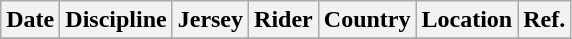<table class="wikitable sortable">
<tr>
<th>Date</th>
<th>Discipline</th>
<th>Jersey</th>
<th>Rider</th>
<th>Country</th>
<th>Location</th>
<th class="unsortable">Ref.</th>
</tr>
<tr>
</tr>
</table>
